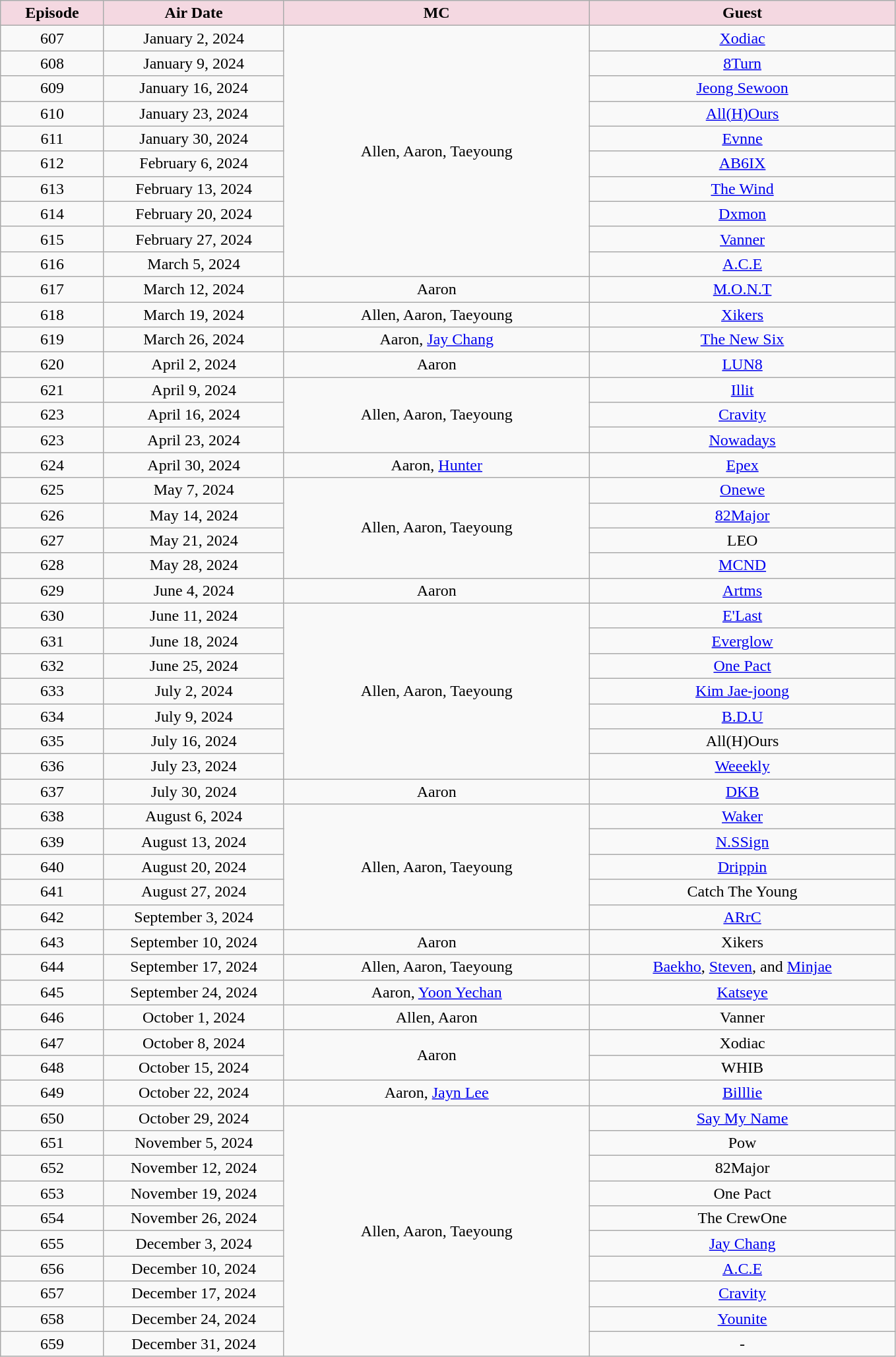<table class="wikitable" style="text-align:center;" width="905px">
<tr>
<th style="background:#f4d8e1; width:50px;">Episode</th>
<th style="background:#f4d8e1; width:100px;">Air Date</th>
<th style="background:#f4d8e1; width:175px;">MC</th>
<th style="background:#f4d8e1; width:175px;">Guest</th>
</tr>
<tr>
<td>607</td>
<td>January 2, 2024</td>
<td rowspan="10">Allen, Aaron, Taeyoung</td>
<td><a href='#'>Xodiac</a></td>
</tr>
<tr>
<td>608</td>
<td>January 9, 2024</td>
<td><a href='#'>8Turn</a></td>
</tr>
<tr>
<td>609</td>
<td>January 16, 2024</td>
<td><a href='#'>Jeong Sewoon</a></td>
</tr>
<tr>
<td>610</td>
<td>January 23, 2024</td>
<td><a href='#'>All(H)Ours</a></td>
</tr>
<tr>
<td>611</td>
<td>January 30, 2024</td>
<td><a href='#'>Evnne</a></td>
</tr>
<tr>
<td>612</td>
<td>February 6, 2024</td>
<td><a href='#'>AB6IX</a></td>
</tr>
<tr>
<td>613<br></td>
<td>February 13, 2024</td>
<td><a href='#'>The Wind</a></td>
</tr>
<tr>
<td>614</td>
<td>February 20, 2024</td>
<td><a href='#'>Dxmon</a></td>
</tr>
<tr>
<td>615</td>
<td>February 27, 2024</td>
<td><a href='#'>Vanner</a></td>
</tr>
<tr>
<td>616<br></td>
<td>March 5, 2024</td>
<td><a href='#'> A.C.E</a></td>
</tr>
<tr>
<td>617</td>
<td>March 12, 2024</td>
<td>Aaron</td>
<td><a href='#'>M.O.N.T</a></td>
</tr>
<tr>
<td>618<br></td>
<td>March 19, 2024</td>
<td>Allen, Aaron, Taeyoung</td>
<td><a href='#'>Xikers</a></td>
</tr>
<tr>
<td>619</td>
<td>March 26, 2024</td>
<td>Aaron, <a href='#'>Jay Chang</a></td>
<td><a href='#'>The New Six</a></td>
</tr>
<tr>
<td>620<br></td>
<td>April 2, 2024</td>
<td>Aaron</td>
<td><a href='#'>LUN8</a></td>
</tr>
<tr>
<td>621</td>
<td>April 9, 2024</td>
<td rowspan="3">Allen, Aaron, Taeyoung</td>
<td><a href='#'>Illit</a></td>
</tr>
<tr>
<td>623<br></td>
<td>April 16, 2024</td>
<td><a href='#'>Cravity</a></td>
</tr>
<tr>
<td>623</td>
<td>April 23, 2024</td>
<td><a href='#'> Nowadays</a></td>
</tr>
<tr>
<td>624</td>
<td>April 30, 2024</td>
<td>Aaron, <a href='#'>Hunter</a></td>
<td><a href='#'>Epex</a></td>
</tr>
<tr>
<td>625</td>
<td>May 7, 2024</td>
<td rowspan="4">Allen, Aaron, Taeyoung</td>
<td><a href='#'>Onewe</a></td>
</tr>
<tr>
<td>626</td>
<td>May 14, 2024</td>
<td><a href='#'>82Major</a></td>
</tr>
<tr>
<td>627</td>
<td>May 21, 2024</td>
<td>LEO</td>
</tr>
<tr>
<td>628</td>
<td>May 28, 2024</td>
<td><a href='#'>MCND</a></td>
</tr>
<tr>
<td>629</td>
<td>June 4, 2024</td>
<td>Aaron</td>
<td><a href='#'>Artms</a></td>
</tr>
<tr>
<td>630</td>
<td>June 11, 2024</td>
<td rowspan="7">Allen, Aaron, Taeyoung</td>
<td><a href='#'>E'Last</a></td>
</tr>
<tr>
<td>631</td>
<td>June 18, 2024</td>
<td><a href='#'>Everglow</a></td>
</tr>
<tr>
<td>632<br></td>
<td>June 25, 2024</td>
<td><a href='#'>One Pact</a></td>
</tr>
<tr>
<td>633</td>
<td>July 2, 2024</td>
<td><a href='#'>Kim Jae-joong</a></td>
</tr>
<tr>
<td>634</td>
<td>July 9, 2024</td>
<td><a href='#'>B.D.U</a></td>
</tr>
<tr>
<td>635</td>
<td>July 16, 2024</td>
<td>All(H)Ours</td>
</tr>
<tr>
<td>636</td>
<td>July 23, 2024</td>
<td><a href='#'>Weeekly</a></td>
</tr>
<tr>
<td>637</td>
<td>July 30, 2024</td>
<td>Aaron</td>
<td><a href='#'>DKB</a></td>
</tr>
<tr>
<td>638</td>
<td>August 6, 2024</td>
<td rowspan="5">Allen, Aaron, Taeyoung</td>
<td><a href='#'>Waker</a></td>
</tr>
<tr>
<td>639</td>
<td>August 13, 2024</td>
<td><a href='#'>N.SSign</a></td>
</tr>
<tr>
<td>640</td>
<td>August 20, 2024</td>
<td><a href='#'>Drippin</a></td>
</tr>
<tr>
<td>641</td>
<td>August 27, 2024</td>
<td>Catch The Young</td>
</tr>
<tr>
<td>642</td>
<td>September 3, 2024</td>
<td><a href='#'>ARrC</a></td>
</tr>
<tr>
<td>643</td>
<td>September 10, 2024</td>
<td>Aaron</td>
<td>Xikers</td>
</tr>
<tr>
<td>644<br></td>
<td>September 17, 2024</td>
<td>Allen, Aaron, Taeyoung</td>
<td><a href='#'>Baekho</a>, <a href='#'>Steven</a>, and <a href='#'>Minjae</a></td>
</tr>
<tr>
<td>645</td>
<td>September 24, 2024</td>
<td>Aaron, <a href='#'>Yoon Yechan</a></td>
<td><a href='#'>Katseye</a></td>
</tr>
<tr>
<td>646<br></td>
<td>October 1, 2024</td>
<td>Allen, Aaron</td>
<td>Vanner</td>
</tr>
<tr>
<td>647</td>
<td>October 8, 2024</td>
<td rowspan="2">Aaron</td>
<td>Xodiac</td>
</tr>
<tr>
<td>648</td>
<td>October 15, 2024</td>
<td>WHIB</td>
</tr>
<tr>
<td>649</td>
<td>October 22, 2024</td>
<td>Aaron, <a href='#'>Jayn Lee</a></td>
<td><a href='#'>Billlie</a></td>
</tr>
<tr>
<td>650</td>
<td>October 29, 2024</td>
<td rowspan="10">Allen, Aaron, Taeyoung</td>
<td><a href='#'>Say My Name</a></td>
</tr>
<tr>
<td>651</td>
<td>November 5, 2024</td>
<td>Pow</td>
</tr>
<tr>
<td>652</td>
<td>November 12, 2024</td>
<td>82Major</td>
</tr>
<tr>
<td>653<br></td>
<td>November 19, 2024</td>
<td>One Pact</td>
</tr>
<tr>
<td>654</td>
<td>November 26, 2024</td>
<td>The CrewOne</td>
</tr>
<tr>
<td>655</td>
<td>December 3, 2024</td>
<td><a href='#'>Jay Chang</a></td>
</tr>
<tr>
<td>656</td>
<td>December 10, 2024</td>
<td><a href='#'>A.C.E</a></td>
</tr>
<tr>
<td>657</td>
<td>December 17, 2024</td>
<td><a href='#'>Cravity</a></td>
</tr>
<tr>
<td>658</td>
<td>December 24, 2024</td>
<td><a href='#'>Younite</a></td>
</tr>
<tr>
<td>659<br></td>
<td>December 31, 2024</td>
<td>-</td>
</tr>
</table>
